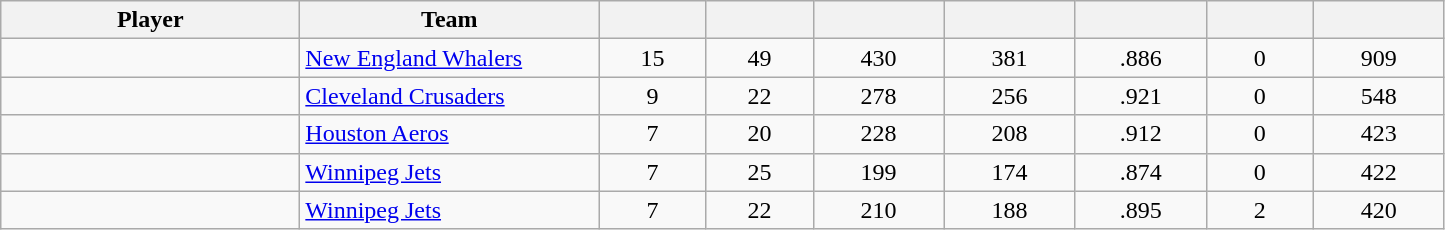<table class="wikitable sortable" style="text-align:center">
<tr>
<th style="width:12em">Player</th>
<th style="width:12em">Team</th>
<th style="width:4em"></th>
<th style="width:4em"></th>
<th style="width:5em"></th>
<th style="width:5em"></th>
<th style="width:5em"></th>
<th style="width:4em"></th>
<th style="width:5em"></th>
</tr>
<tr>
<td align=left></td>
<td align=left><a href='#'>New England Whalers</a></td>
<td>15</td>
<td>49</td>
<td>430</td>
<td>381</td>
<td>.886</td>
<td>0</td>
<td>909</td>
</tr>
<tr>
<td align=left></td>
<td align=left><a href='#'>Cleveland Crusaders</a></td>
<td>9</td>
<td>22</td>
<td>278</td>
<td>256</td>
<td>.921</td>
<td>0</td>
<td>548</td>
</tr>
<tr>
<td align=left></td>
<td align=left><a href='#'>Houston Aeros</a></td>
<td>7</td>
<td>20</td>
<td>228</td>
<td>208</td>
<td>.912</td>
<td>0</td>
<td>423</td>
</tr>
<tr>
<td align=left></td>
<td align=left><a href='#'>Winnipeg Jets</a></td>
<td>7</td>
<td>25</td>
<td>199</td>
<td>174</td>
<td>.874</td>
<td>0</td>
<td>422</td>
</tr>
<tr>
<td align=left></td>
<td align=left><a href='#'>Winnipeg Jets</a></td>
<td>7</td>
<td>22</td>
<td>210</td>
<td>188</td>
<td>.895</td>
<td>2</td>
<td>420</td>
</tr>
</table>
